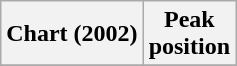<table class="wikitable sortable plainrowheaders" style="text-align:center">
<tr>
<th scope="col">Chart (2002)</th>
<th scope="col">Peak<br>position</th>
</tr>
<tr>
</tr>
</table>
